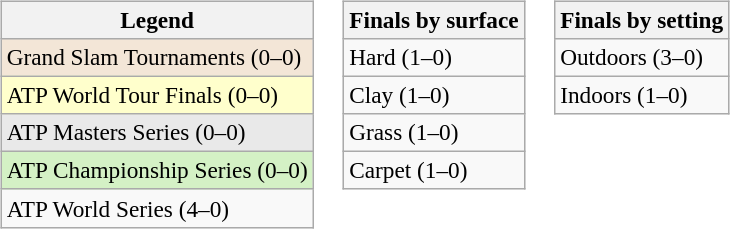<table>
<tr valign=top>
<td><br><table class=wikitable style=font-size:97%>
<tr>
<th>Legend</th>
</tr>
<tr style="background:#f3e6d7;">
<td>Grand Slam Tournaments (0–0)</td>
</tr>
<tr style="background:#ffc;">
<td>ATP World Tour Finals (0–0)</td>
</tr>
<tr style="background:#e9e9e9;">
<td>ATP Masters Series (0–0)</td>
</tr>
<tr style="background:#d4f1c5;">
<td>ATP Championship Series (0–0)</td>
</tr>
<tr>
<td>ATP World Series (4–0)</td>
</tr>
</table>
</td>
<td><br><table class=wikitable style=font-size:97%>
<tr>
<th>Finals by surface</th>
</tr>
<tr>
<td>Hard (1–0)</td>
</tr>
<tr>
<td>Clay (1–0)</td>
</tr>
<tr>
<td>Grass (1–0)</td>
</tr>
<tr>
<td>Carpet (1–0)</td>
</tr>
</table>
</td>
<td><br><table class=wikitable style=font-size:97%>
<tr>
<th>Finals by setting</th>
</tr>
<tr>
<td>Outdoors (3–0)</td>
</tr>
<tr>
<td>Indoors (1–0)</td>
</tr>
</table>
</td>
</tr>
</table>
